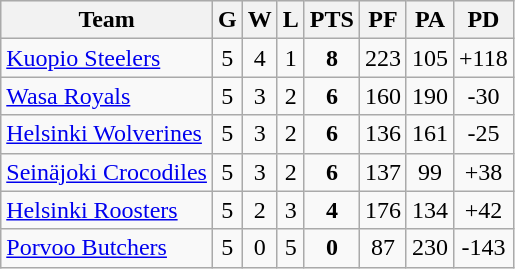<table class="wikitable" border="1">
<tr style="background:#efefef;">
<th>Team</th>
<th>G</th>
<th>W</th>
<th>L</th>
<th>PTS</th>
<th>PF</th>
<th>PA</th>
<th>PD</th>
</tr>
<tr style="text-align:center;">
<td align="left"><a href='#'>Kuopio Steelers</a></td>
<td>5</td>
<td>4</td>
<td>1</td>
<td><strong>8</strong></td>
<td>223</td>
<td>105</td>
<td>+118</td>
</tr>
<tr style="text-align:center;">
<td align="left"><a href='#'>Wasa Royals</a></td>
<td>5</td>
<td>3</td>
<td>2</td>
<td><strong>6</strong></td>
<td>160</td>
<td>190</td>
<td>-30</td>
</tr>
<tr style="text-align:center;">
<td align="left"><a href='#'>Helsinki Wolverines</a></td>
<td>5</td>
<td>3</td>
<td>2</td>
<td><strong>6</strong></td>
<td>136</td>
<td>161</td>
<td>-25</td>
</tr>
<tr style="text-align:center;">
<td align="left"><a href='#'>Seinäjoki Crocodiles</a></td>
<td>5</td>
<td>3</td>
<td>2</td>
<td><strong>6</strong></td>
<td>137</td>
<td>99</td>
<td>+38</td>
</tr>
<tr style="text-align:center;">
<td align="left"><a href='#'>Helsinki Roosters</a></td>
<td>5</td>
<td>2</td>
<td>3</td>
<td><strong>4</strong></td>
<td>176</td>
<td>134</td>
<td>+42</td>
</tr>
<tr style="text-align:center;">
<td align="left"><a href='#'>Porvoo Butchers</a></td>
<td>5</td>
<td>0</td>
<td>5</td>
<td><strong>0</strong></td>
<td>87</td>
<td>230</td>
<td>-143</td>
</tr>
</table>
